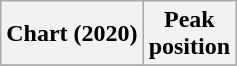<table class="wikitable plainrowheaders" style="text-align:center">
<tr>
<th scope="col">Chart (2020)</th>
<th scope="col">Peak<br>position</th>
</tr>
<tr>
</tr>
</table>
